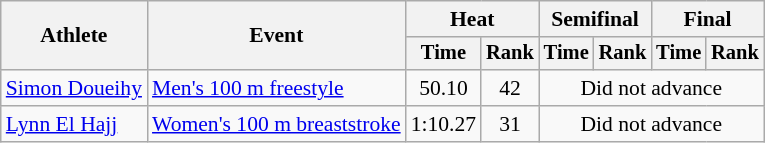<table class=wikitable style="font-size:90%">
<tr>
<th rowspan="2">Athlete</th>
<th rowspan="2">Event</th>
<th colspan="2">Heat</th>
<th colspan="2">Semifinal</th>
<th colspan="2">Final</th>
</tr>
<tr style="font-size:95%">
<th>Time</th>
<th>Rank</th>
<th>Time</th>
<th>Rank</th>
<th>Time</th>
<th>Rank</th>
</tr>
<tr align=center>
<td align=left><a href='#'>Simon Doueihy</a></td>
<td align=left><a href='#'>Men's 100 m freestyle</a></td>
<td>50.10</td>
<td>42</td>
<td colspan=4>Did not advance</td>
</tr>
<tr align=center>
<td align=left><a href='#'>Lynn El Hajj</a></td>
<td align=left><a href='#'>Women's 100 m breaststroke</a></td>
<td>1:10.27</td>
<td>31</td>
<td colspan=4>Did not advance</td>
</tr>
</table>
